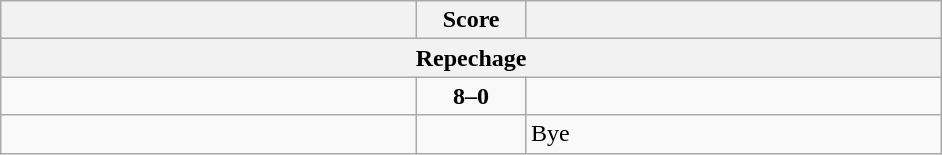<table class="wikitable" style="text-align: left;">
<tr>
<th align="right" width="270"></th>
<th width="65">Score</th>
<th align="left" width="270"></th>
</tr>
<tr>
<th colspan="3">Repechage</th>
</tr>
<tr>
<td><strong></strong></td>
<td align=center><strong>8–0</strong></td>
<td></td>
</tr>
<tr>
<td><strong></strong></td>
<td></td>
<td>Bye</td>
</tr>
</table>
